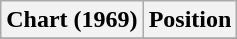<table class="wikitable plainrowheaders sortable" style="text-align:left;">
<tr>
<th scope="col">Chart (1969)</th>
<th scope="col">Position</th>
</tr>
<tr>
</tr>
</table>
